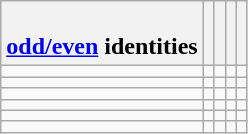<table class="wikitable">
<tr>
<th><br><span><a href='#'>odd/even</a> identities</span></th>
<th></th>
<th></th>
<th></th>
<th><br><span></span></th>
</tr>
<tr>
<td></td>
<td></td>
<td></td>
<td></td>
<td></td>
</tr>
<tr>
<td></td>
<td></td>
<td></td>
<td></td>
<td></td>
</tr>
<tr>
<td></td>
<td></td>
<td></td>
<td></td>
<td></td>
</tr>
<tr>
<td></td>
<td></td>
<td></td>
<td></td>
<td></td>
</tr>
<tr>
<td></td>
<td></td>
<td></td>
<td></td>
<td></td>
</tr>
<tr>
<td></td>
<td></td>
<td></td>
<td></td>
<td></td>
</tr>
</table>
